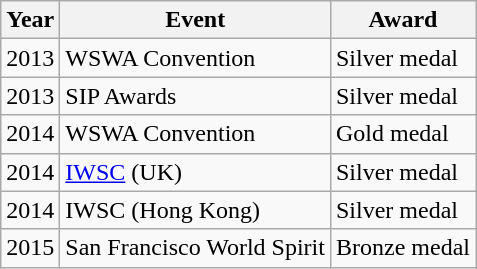<table class="wikitable">
<tr>
<th>Year</th>
<th>Event</th>
<th>Award</th>
</tr>
<tr>
<td>2013</td>
<td>WSWA Convention</td>
<td>Silver medal</td>
</tr>
<tr>
<td>2013</td>
<td>SIP Awards</td>
<td>Silver medal</td>
</tr>
<tr>
<td>2014</td>
<td>WSWA Convention</td>
<td>Gold medal</td>
</tr>
<tr>
<td>2014</td>
<td><a href='#'>IWSC</a> (UK)</td>
<td>Silver medal</td>
</tr>
<tr>
<td>2014</td>
<td>IWSC (Hong Kong)</td>
<td>Silver medal</td>
</tr>
<tr>
<td>2015</td>
<td>San Francisco World Spirit</td>
<td>Bronze medal</td>
</tr>
</table>
